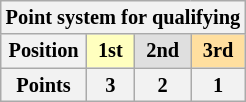<table class="wikitable" style="font-size: 85%; text-align: center">
<tr>
<th colspan="4">Point system for qualifying</th>
</tr>
<tr>
<th>Position</th>
<td style="background:#ffffbf;"> <strong>1st</strong> </td>
<td style="background:#dfdfdf;"> <strong>2nd</strong> </td>
<td style="background:#ffdf9f;"> <strong>3rd</strong> </td>
</tr>
<tr>
<th>Points</th>
<th>3</th>
<th>2</th>
<th>1</th>
</tr>
</table>
